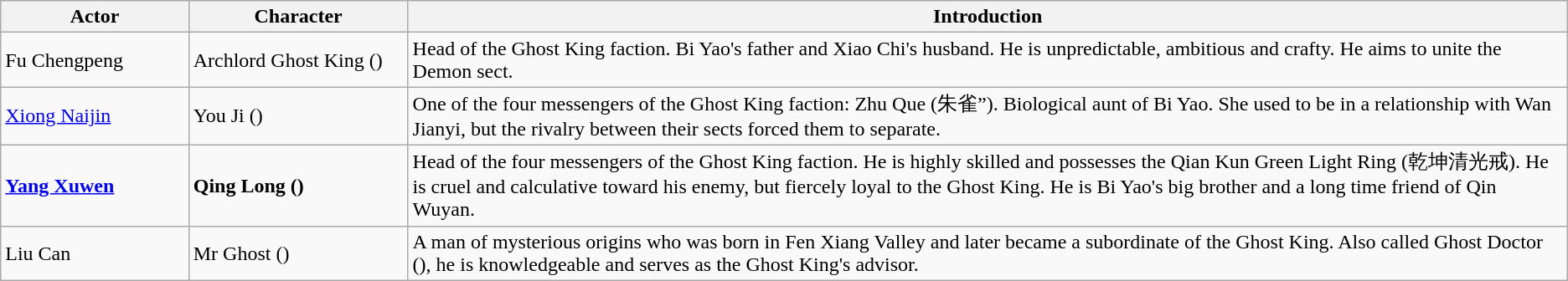<table class="wikitable">
<tr>
<th style="width:12%">Actor</th>
<th style="width:14%">Character</th>
<th>Introduction</th>
</tr>
<tr>
<td>Fu Chengpeng</td>
<td>Archlord Ghost King ()</td>
<td>Head of the Ghost King faction. Bi Yao's father and Xiao Chi's husband. He is unpredictable, ambitious and crafty. He aims to unite the Demon sect.</td>
</tr>
<tr>
<td><a href='#'>Xiong Naijin</a></td>
<td>You Ji ()</td>
<td>One of the four messengers of the Ghost King faction: Zhu Que (朱雀”). Biological aunt of Bi Yao. She used to be in a relationship with Wan Jianyi, but the rivalry between their sects forced them to separate.</td>
</tr>
<tr>
<td><strong><a href='#'>Yang Xuwen</a></strong></td>
<td><strong>Qing Long () </strong></td>
<td>Head of the four messengers of the Ghost King faction. He is highly skilled and possesses the Qian Kun Green Light Ring (乾坤清光戒). He is cruel and calculative toward his enemy, but fiercely loyal to the Ghost King. He is Bi Yao's big brother and a long time friend of Qin Wuyan.</td>
</tr>
<tr>
<td>Liu Can</td>
<td>Mr Ghost ()</td>
<td>A man of mysterious origins who was born in Fen Xiang Valley and later became a subordinate of the Ghost King. Also called Ghost Doctor (), he is knowledgeable and serves as the Ghost King's advisor.</td>
</tr>
</table>
